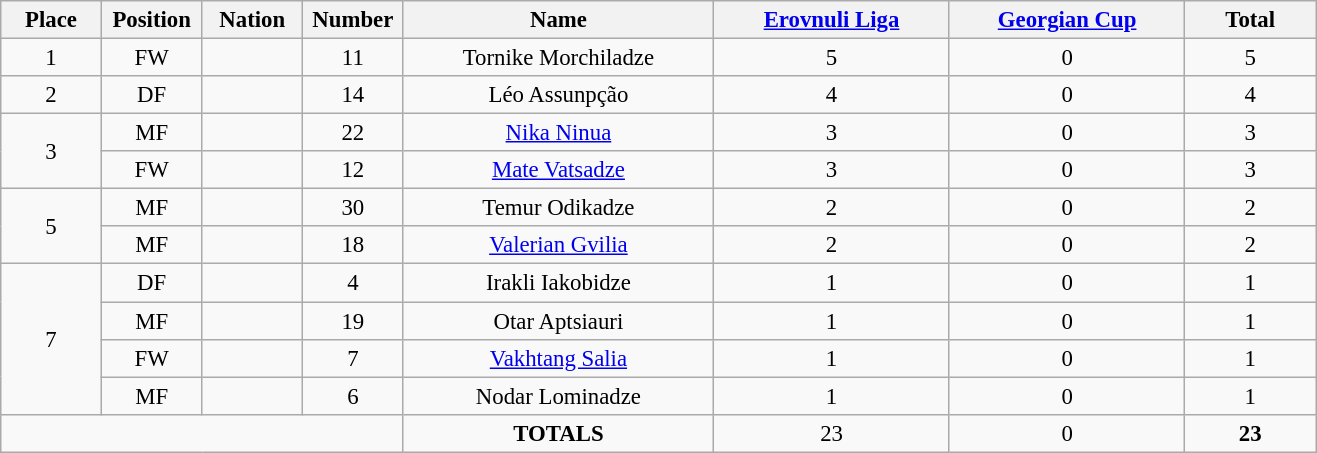<table class="wikitable" style="font-size: 95%; text-align: center;">
<tr>
<th width=60>Place</th>
<th width=60>Position</th>
<th width=60>Nation</th>
<th width=60>Number</th>
<th width=200>Name</th>
<th width=150><a href='#'>Erovnuli Liga</a></th>
<th width=150><a href='#'>Georgian Cup</a></th>
<th width=80>Total</th>
</tr>
<tr>
<td>1</td>
<td>FW</td>
<td></td>
<td>11</td>
<td>Tornike Morchiladze</td>
<td>5</td>
<td>0</td>
<td>5</td>
</tr>
<tr>
<td>2</td>
<td>DF</td>
<td></td>
<td>14</td>
<td>Léo Assunpção</td>
<td>4</td>
<td>0</td>
<td>4</td>
</tr>
<tr>
<td rowspan="2">3</td>
<td>MF</td>
<td></td>
<td>22</td>
<td><a href='#'>Nika Ninua</a></td>
<td>3</td>
<td>0</td>
<td>3</td>
</tr>
<tr>
<td>FW</td>
<td></td>
<td>12</td>
<td><a href='#'>Mate Vatsadze</a></td>
<td>3</td>
<td>0</td>
<td>3</td>
</tr>
<tr>
<td rowspan="2">5</td>
<td>MF</td>
<td></td>
<td>30</td>
<td>Temur Odikadze</td>
<td>2</td>
<td>0</td>
<td>2</td>
</tr>
<tr>
<td>MF</td>
<td></td>
<td>18</td>
<td><a href='#'>Valerian Gvilia</a></td>
<td>2</td>
<td>0</td>
<td>2</td>
</tr>
<tr>
<td rowspan="4">7</td>
<td>DF</td>
<td></td>
<td>4</td>
<td>Irakli Iakobidze</td>
<td>1</td>
<td>0</td>
<td>1</td>
</tr>
<tr>
<td>MF</td>
<td></td>
<td>19</td>
<td>Otar Aptsiauri</td>
<td>1</td>
<td>0</td>
<td>1</td>
</tr>
<tr>
<td>FW</td>
<td></td>
<td>7</td>
<td><a href='#'>Vakhtang Salia</a></td>
<td>1</td>
<td>0</td>
<td>1</td>
</tr>
<tr>
<td>MF</td>
<td></td>
<td>6</td>
<td>Nodar Lominadze</td>
<td>1</td>
<td>0</td>
<td>1</td>
</tr>
<tr>
<td colspan="4"></td>
<td><strong>TOTALS</strong></td>
<td>23</td>
<td>0</td>
<td><strong>23</strong></td>
</tr>
</table>
